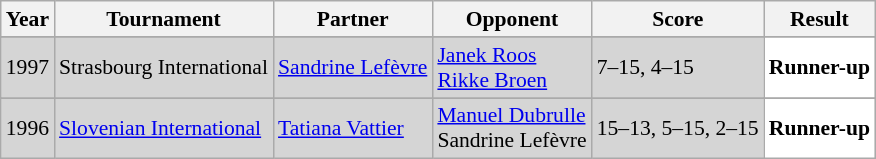<table class="sortable wikitable" style="font-size: 90%;">
<tr>
<th>Year</th>
<th>Tournament</th>
<th>Partner</th>
<th>Opponent</th>
<th>Score</th>
<th>Result</th>
</tr>
<tr>
</tr>
<tr style="background:#D5D5D5">
<td align="center">1997</td>
<td align="left">Strasbourg International</td>
<td align="left"> <a href='#'>Sandrine Lefèvre</a></td>
<td align="left"> <a href='#'>Janek Roos</a> <br>  <a href='#'>Rikke Broen</a></td>
<td align="left">7–15, 4–15</td>
<td style="text-align:left; background:white"> <strong>Runner-up</strong></td>
</tr>
<tr>
</tr>
<tr style="background:#D5D5D5">
<td align="center">1996</td>
<td align="left"><a href='#'>Slovenian International</a></td>
<td align="left"> <a href='#'>Tatiana Vattier</a></td>
<td align="left"> <a href='#'>Manuel Dubrulle</a> <br>  Sandrine Lefèvre</td>
<td align="left">15–13, 5–15, 2–15</td>
<td style="text-align:left; background:white"> <strong>Runner-up</strong></td>
</tr>
</table>
